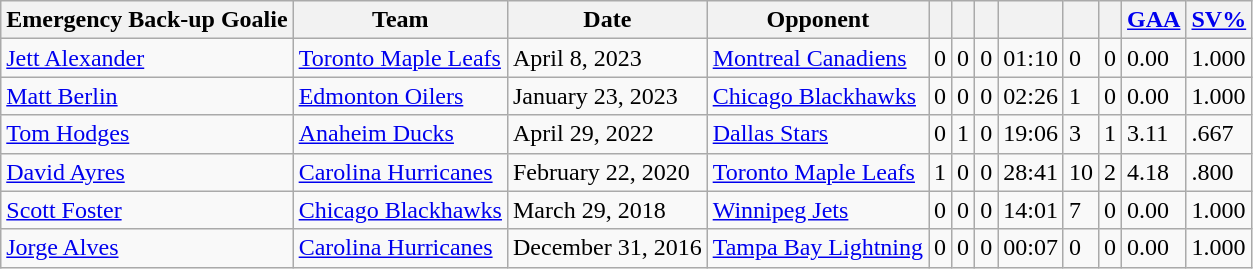<table class="wikitable">
<tr>
<th>Emergency Back-up Goalie</th>
<th>Team</th>
<th>Date</th>
<th>Opponent</th>
<th></th>
<th></th>
<th></th>
<th></th>
<th></th>
<th></th>
<th><a href='#'>GAA</a></th>
<th><a href='#'>SV%</a></th>
</tr>
<tr>
<td><a href='#'>Jett Alexander</a></td>
<td><a href='#'>Toronto Maple Leafs</a></td>
<td>April 8, 2023</td>
<td><a href='#'>Montreal Canadiens</a></td>
<td>0</td>
<td>0</td>
<td>0</td>
<td>01:10</td>
<td>0</td>
<td>0</td>
<td>0.00</td>
<td>1.000</td>
</tr>
<tr>
<td><a href='#'>Matt Berlin</a></td>
<td><a href='#'>Edmonton Oilers</a></td>
<td>January 23, 2023</td>
<td><a href='#'>Chicago Blackhawks</a></td>
<td>0</td>
<td>0</td>
<td>0</td>
<td>02:26</td>
<td>1</td>
<td>0</td>
<td>0.00</td>
<td>1.000</td>
</tr>
<tr>
<td><a href='#'>Tom Hodges</a></td>
<td><a href='#'>Anaheim Ducks</a></td>
<td>April 29, 2022</td>
<td><a href='#'>Dallas Stars</a></td>
<td>0</td>
<td>1</td>
<td>0</td>
<td>19:06</td>
<td>3</td>
<td>1</td>
<td>3.11</td>
<td>.667</td>
</tr>
<tr>
<td><a href='#'>David Ayres</a></td>
<td><a href='#'>Carolina Hurricanes</a></td>
<td>February 22, 2020</td>
<td><a href='#'>Toronto Maple Leafs</a></td>
<td>1</td>
<td>0</td>
<td>0</td>
<td>28:41</td>
<td>10</td>
<td>2</td>
<td>4.18</td>
<td>.800</td>
</tr>
<tr>
<td><a href='#'>Scott Foster</a></td>
<td><a href='#'>Chicago Blackhawks</a></td>
<td>March 29, 2018</td>
<td><a href='#'>Winnipeg Jets</a></td>
<td>0</td>
<td>0</td>
<td>0</td>
<td>14:01</td>
<td>7</td>
<td>0</td>
<td>0.00</td>
<td>1.000</td>
</tr>
<tr>
<td><a href='#'>Jorge Alves</a></td>
<td><a href='#'>Carolina Hurricanes</a></td>
<td>December 31, 2016</td>
<td><a href='#'>Tampa Bay Lightning</a></td>
<td>0</td>
<td>0</td>
<td>0</td>
<td>00:07</td>
<td>0</td>
<td>0</td>
<td>0.00</td>
<td>1.000</td>
</tr>
</table>
